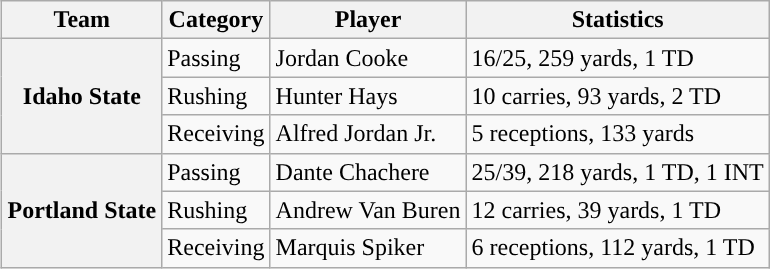<table class="wikitable" style="float:right">
<tr>
<th>Team</th>
<th>Category</th>
<th>Player</th>
<th>Statistics</th>
</tr>
<tr>
<th rowspan=3>Idaho State</th>
<td>Passing</td>
<td>Jordan Cooke</td>
<td>16/25, 259 yards, 1 TD</td>
</tr>
<tr>
<td>Rushing</td>
<td>Hunter Hays</td>
<td>10 carries, 93 yards, 2 TD</td>
</tr>
<tr>
<td>Receiving</td>
<td>Alfred Jordan Jr.</td>
<td>5 receptions, 133 yards</td>
</tr>
<tr>
<th rowspan=3>Portland State</th>
<td>Passing</td>
<td>Dante Chachere</td>
<td>25/39, 218 yards, 1 TD, 1 INT</td>
</tr>
<tr>
<td>Rushing</td>
<td>Andrew Van Buren</td>
<td>12 carries, 39 yards, 1 TD</td>
</tr>
<tr>
<td>Receiving</td>
<td>Marquis Spiker</td>
<td>6 receptions, 112 yards, 1 TD</td>
</tr>
</table>
